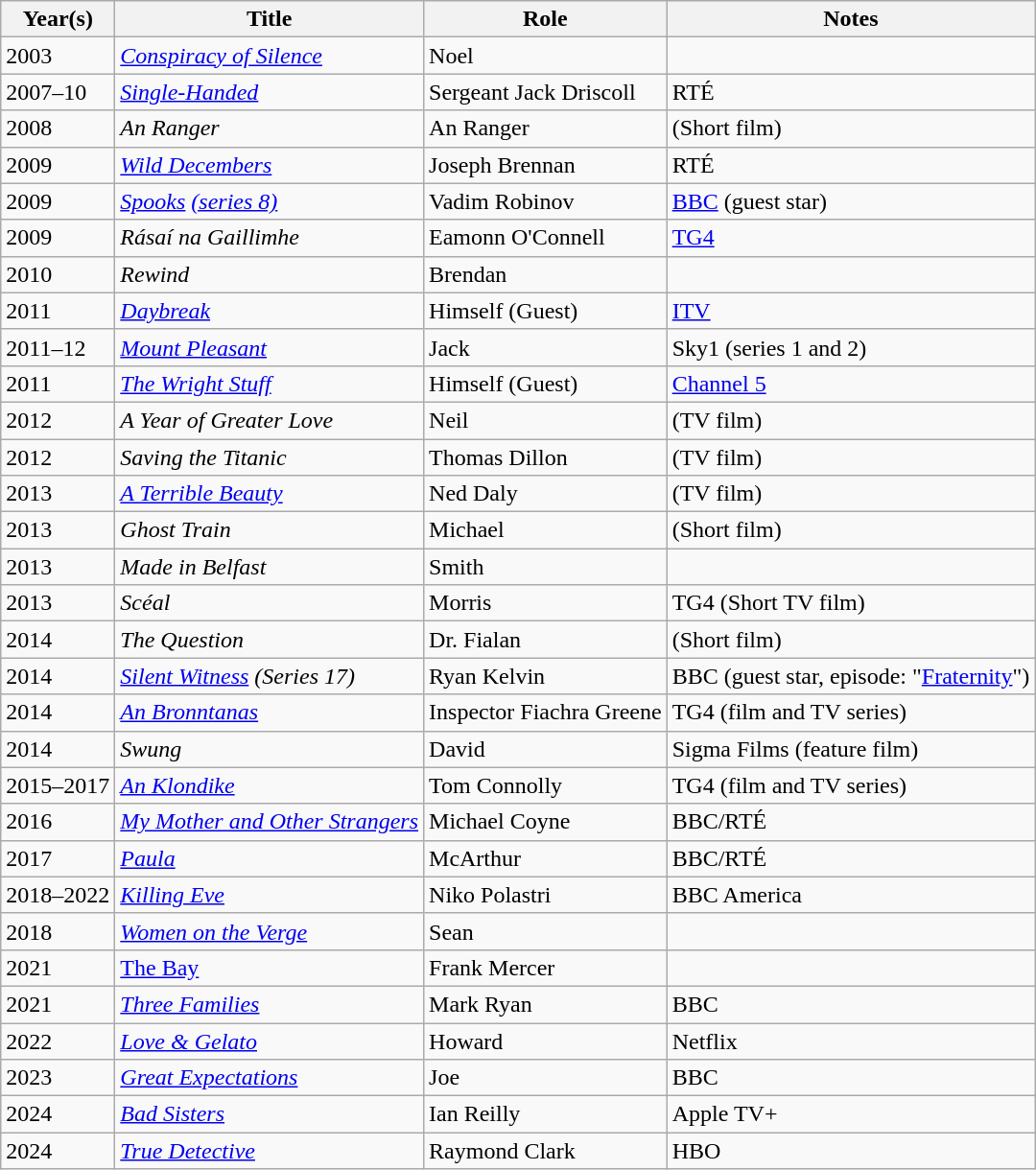<table class = "wikitable sortable">
<tr>
<th>Year(s)</th>
<th>Title</th>
<th>Role</th>
<th class = "unsortable">Notes</th>
</tr>
<tr>
<td>2003</td>
<td><em><a href='#'>Conspiracy of Silence</a></em></td>
<td>Noel</td>
<td></td>
</tr>
<tr>
<td>2007–10</td>
<td><em><a href='#'>Single-Handed</a></em></td>
<td>Sergeant Jack Driscoll</td>
<td>RTÉ</td>
</tr>
<tr>
<td>2008</td>
<td><em>An Ranger</em></td>
<td>An Ranger</td>
<td>(Short film)</td>
</tr>
<tr>
<td>2009</td>
<td><em><a href='#'>Wild Decembers</a></em></td>
<td>Joseph Brennan</td>
<td>RTÉ</td>
</tr>
<tr>
<td>2009</td>
<td><em><a href='#'>Spooks</a> <a href='#'>(series 8)</a></em></td>
<td>Vadim Robinov</td>
<td><a href='#'>BBC</a> (guest star)</td>
</tr>
<tr>
<td>2009</td>
<td><em>Rásaí na Gaillimhe</em></td>
<td>Eamonn O'Connell</td>
<td><a href='#'>TG4</a></td>
</tr>
<tr>
<td>2010</td>
<td><em>Rewind</em></td>
<td>Brendan</td>
<td></td>
</tr>
<tr>
<td>2011</td>
<td><em><a href='#'>Daybreak</a></em></td>
<td>Himself (Guest)</td>
<td><a href='#'>ITV</a></td>
</tr>
<tr>
<td>2011–12</td>
<td><em><a href='#'>Mount Pleasant</a></em></td>
<td>Jack</td>
<td>Sky1 (series 1 and 2)</td>
</tr>
<tr>
<td>2011</td>
<td><em><a href='#'>The Wright Stuff</a></em></td>
<td>Himself (Guest)</td>
<td><a href='#'>Channel 5</a></td>
</tr>
<tr>
<td>2012</td>
<td><em>A Year of Greater Love</em></td>
<td>Neil</td>
<td>(TV film)</td>
</tr>
<tr>
<td>2012</td>
<td><em>Saving the Titanic</em></td>
<td>Thomas Dillon</td>
<td>(TV film)</td>
</tr>
<tr>
<td>2013</td>
<td><em><a href='#'>A Terrible Beauty</a></em></td>
<td>Ned Daly</td>
<td>(TV film)</td>
</tr>
<tr>
<td>2013</td>
<td><em>Ghost Train</em></td>
<td>Michael</td>
<td>(Short film)</td>
</tr>
<tr>
<td>2013</td>
<td><em>Made in Belfast</em></td>
<td>Smith</td>
<td></td>
</tr>
<tr>
<td>2013</td>
<td><em>Scéal</em></td>
<td>Morris</td>
<td>TG4 (Short TV film)</td>
</tr>
<tr>
<td>2014</td>
<td><em>The Question</em></td>
<td>Dr. Fialan</td>
<td>(Short film)</td>
</tr>
<tr>
<td>2014</td>
<td><em><a href='#'>Silent Witness</a> (Series 17)</em></td>
<td>Ryan Kelvin</td>
<td>BBC (guest star, episode: "<a href='#'>Fraternity</a>")</td>
</tr>
<tr>
<td>2014</td>
<td><em><a href='#'>An Bronntanas</a></em></td>
<td>Inspector Fiachra Greene</td>
<td>TG4 (film and TV series)</td>
</tr>
<tr>
<td>2014</td>
<td><em>Swung</em></td>
<td>David</td>
<td>Sigma Films (feature film)</td>
</tr>
<tr>
<td>2015–2017</td>
<td><em><a href='#'>An Klondike</a></em></td>
<td>Tom Connolly</td>
<td>TG4 (film and TV series)</td>
</tr>
<tr>
<td>2016</td>
<td><em><a href='#'>My Mother and Other Strangers</a></em></td>
<td>Michael Coyne</td>
<td>BBC/RTÉ</td>
</tr>
<tr>
<td>2017</td>
<td><em><a href='#'>Paula</a></em></td>
<td>McArthur</td>
<td>BBC/RTÉ</td>
</tr>
<tr>
<td>2018–2022</td>
<td><em><a href='#'>Killing Eve</a></em></td>
<td>Niko Polastri</td>
<td>BBC America</td>
</tr>
<tr>
<td>2018</td>
<td><em><a href='#'>Women on the Verge</a></em></td>
<td>Sean</td>
<td></td>
</tr>
<tr>
<td>2021</td>
<td><a href='#'>The Bay</a></td>
<td>Frank Mercer</td>
<td></td>
</tr>
<tr>
<td>2021</td>
<td><em><a href='#'>Three Families</a></em></td>
<td>Mark Ryan</td>
<td>BBC</td>
</tr>
<tr>
<td>2022</td>
<td><em><a href='#'>Love & Gelato</a></em></td>
<td>Howard</td>
<td>Netflix</td>
</tr>
<tr>
<td>2023</td>
<td><em><a href='#'>Great Expectations</a></em></td>
<td>Joe</td>
<td>BBC</td>
</tr>
<tr>
<td>2024</td>
<td><em><a href='#'>Bad Sisters</a></em></td>
<td>Ian Reilly</td>
<td>Apple TV+</td>
</tr>
<tr>
<td>2024</td>
<td><em><a href='#'>True Detective</a></em></td>
<td>Raymond Clark</td>
<td>HBO</td>
</tr>
</table>
